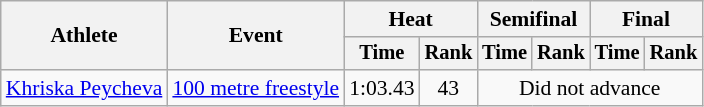<table class=wikitable style="font-size:90%; text-align:center;">
<tr>
<th rowspan="2">Athlete</th>
<th rowspan="2">Event</th>
<th colspan="2">Heat</th>
<th colspan="2">Semifinal</th>
<th colspan="2">Final</th>
</tr>
<tr style="font-size:95%">
<th>Time</th>
<th>Rank</th>
<th>Time</th>
<th>Rank</th>
<th>Time</th>
<th>Rank</th>
</tr>
<tr>
<td align=left rowspan=1><a href='#'>Khriska Peycheva</a></td>
<td align=left rowspan=1><a href='#'>100 metre freestyle</a></td>
<td>1:03.43</td>
<td>43</td>
<td colspan=4>Did not advance</td>
</tr>
</table>
